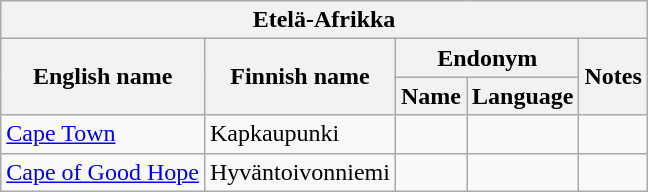<table class="wikitable sortable">
<tr>
<th colspan="5"> Etelä-Afrikka</th>
</tr>
<tr>
<th rowspan="2">English name</th>
<th rowspan="2">Finnish name</th>
<th colspan="2">Endonym</th>
<th rowspan="2">Notes</th>
</tr>
<tr>
<th>Name</th>
<th>Language</th>
</tr>
<tr>
<td><a href='#'>Cape Town</a></td>
<td>Kapkaupunki</td>
<td></td>
<td></td>
<td></td>
</tr>
<tr>
<td><a href='#'>Cape of Good Hope</a></td>
<td>Hyväntoivonniemi</td>
<td></td>
<td></td>
<td></td>
</tr>
</table>
